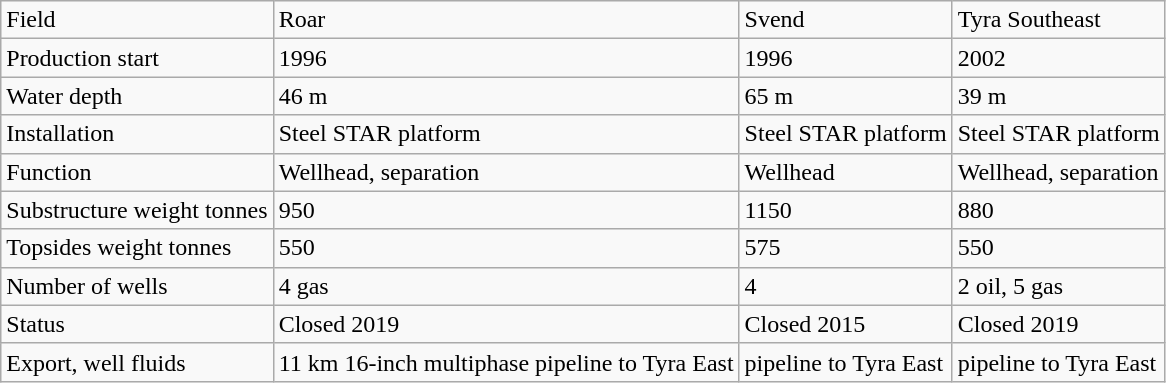<table class="wikitable">
<tr>
<td>Field</td>
<td>Roar</td>
<td>Svend</td>
<td>Tyra Southeast</td>
</tr>
<tr>
<td>Production start</td>
<td>1996</td>
<td>1996</td>
<td>2002</td>
</tr>
<tr>
<td>Water depth</td>
<td>46 m</td>
<td>65 m</td>
<td>39 m</td>
</tr>
<tr>
<td>Installation</td>
<td>Steel STAR platform</td>
<td>Steel STAR platform</td>
<td>Steel STAR platform</td>
</tr>
<tr>
<td>Function</td>
<td>Wellhead, separation</td>
<td>Wellhead</td>
<td>Wellhead, separation</td>
</tr>
<tr>
<td>Substructure weight tonnes</td>
<td>950</td>
<td>1150</td>
<td>880</td>
</tr>
<tr>
<td>Topsides weight tonnes</td>
<td>550</td>
<td>575</td>
<td>550</td>
</tr>
<tr>
<td>Number of wells</td>
<td>4 gas</td>
<td>4</td>
<td>2 oil, 5 gas</td>
</tr>
<tr>
<td>Status</td>
<td>Closed 2019</td>
<td>Closed 2015</td>
<td>Closed 2019</td>
</tr>
<tr>
<td>Export, well fluids</td>
<td>11 km 16-inch multiphase pipeline  to Tyra East</td>
<td>pipeline to Tyra East</td>
<td>pipeline to Tyra East</td>
</tr>
</table>
